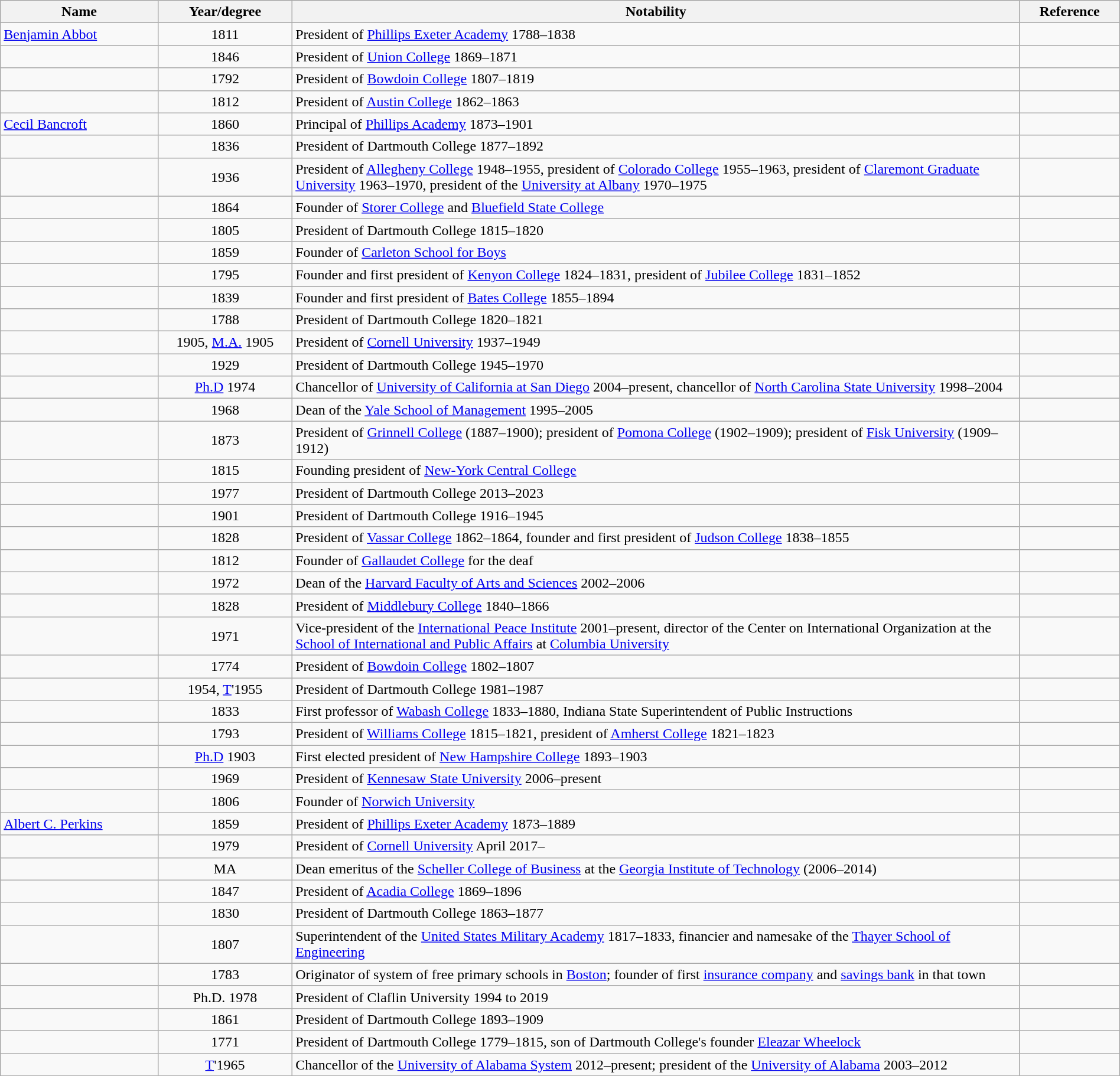<table class="wikitable sortable" style="width:100%">
<tr>
<th style="width:*;">Name</th>
<th style="width:12%;">Year/degree</th>
<th style="width:65%;" class="unsortable">Notability</th>
<th style="width:*;" class="unsortable">Reference</th>
</tr>
<tr>
<td><a href='#'>Benjamin Abbot</a></td>
<td style="text-align:center;">1811</td>
<td>President of <a href='#'>Phillips Exeter Academy</a> 1788–1838</td>
<td style="text-align:center;"></td>
</tr>
<tr>
<td></td>
<td style="text-align:center;">1846</td>
<td>President of <a href='#'>Union College</a> 1869–1871</td>
<td style="text-align:center;"></td>
</tr>
<tr>
<td></td>
<td style="text-align:center;">1792</td>
<td>President of <a href='#'>Bowdoin College</a> 1807–1819</td>
<td style="text-align:center;"></td>
</tr>
<tr>
<td></td>
<td style="text-align:center;">1812</td>
<td>President of <a href='#'>Austin College</a> 1862–1863</td>
<td style="text-align:center;"></td>
</tr>
<tr>
<td><a href='#'>Cecil Bancroft</a></td>
<td style="text-align:center;">1860</td>
<td>Principal of <a href='#'>Phillips Academy</a> 1873–1901</td>
<td style="text-align:center;"></td>
</tr>
<tr>
<td></td>
<td style="text-align:center;">1836</td>
<td>President of Dartmouth College 1877–1892</td>
<td style="text-align:center;"></td>
</tr>
<tr>
<td></td>
<td style="text-align:center;">1936</td>
<td>President of <a href='#'>Allegheny College</a> 1948–1955, president of <a href='#'>Colorado College</a> 1955–1963, president of <a href='#'>Claremont Graduate University</a> 1963–1970, president of the <a href='#'>University at Albany</a> 1970–1975</td>
<td style="text-align:center;"></td>
</tr>
<tr>
<td></td>
<td style="text-align:center;">1864</td>
<td>Founder of <a href='#'>Storer College</a> and <a href='#'>Bluefield State College</a></td>
<td style="text-align:center;"></td>
</tr>
<tr>
<td></td>
<td style="text-align:center;">1805</td>
<td>President of Dartmouth College 1815–1820</td>
<td style="text-align:center;"></td>
</tr>
<tr>
<td></td>
<td style="text-align:center;">1859</td>
<td>Founder of <a href='#'>Carleton School for Boys</a></td>
<td style="text-align:center;"></td>
</tr>
<tr>
<td></td>
<td style="text-align:center;">1795</td>
<td>Founder and first president of <a href='#'>Kenyon College</a> 1824–1831, president of <a href='#'>Jubilee College</a> 1831–1852</td>
<td style="text-align:center;"></td>
</tr>
<tr>
<td></td>
<td style="text-align:center;">1839</td>
<td>Founder and first president of <a href='#'>Bates College</a> 1855–1894</td>
<td style="text-align:center;"></td>
</tr>
<tr>
<td></td>
<td style="text-align:center;">1788</td>
<td>President of Dartmouth College 1820–1821</td>
<td style="text-align:center;"></td>
</tr>
<tr>
<td></td>
<td style="text-align:center;">1905, <a href='#'>M.A.</a> 1905</td>
<td>President of <a href='#'>Cornell University</a> 1937–1949</td>
<td style="text-align:center;"></td>
</tr>
<tr>
<td></td>
<td style="text-align:center;">1929</td>
<td>President of Dartmouth College 1945–1970</td>
<td style="text-align:center;"></td>
</tr>
<tr>
<td></td>
<td style="text-align:center;"><a href='#'>Ph.D</a> 1974</td>
<td>Chancellor of <a href='#'>University of California at San Diego</a> 2004–present, chancellor of <a href='#'>North Carolina State University</a> 1998–2004</td>
<td style="text-align:center;"></td>
</tr>
<tr>
<td></td>
<td style="text-align:center;">1968</td>
<td>Dean of the <a href='#'>Yale School of Management</a> 1995–2005</td>
<td style="text-align:center;"></td>
</tr>
<tr>
<td></td>
<td style="text-align:center;">1873</td>
<td>President of <a href='#'>Grinnell College</a> (1887–1900); president of <a href='#'>Pomona College</a> (1902–1909); president of <a href='#'>Fisk University</a> (1909–1912)</td>
<td style="text-align:center;"></td>
</tr>
<tr>
<td></td>
<td style="text-align:center;">1815</td>
<td>Founding president of <a href='#'>New-York Central College</a></td>
<td style="text-align:center;"></td>
</tr>
<tr>
<td></td>
<td style="text-align:center;">1977</td>
<td>President of Dartmouth College 2013–2023</td>
<td style="text-align:center;"></td>
</tr>
<tr>
<td></td>
<td style="text-align:center;">1901</td>
<td>President of Dartmouth College 1916–1945</td>
<td style="text-align:center;"></td>
</tr>
<tr>
<td></td>
<td style="text-align:center;">1828</td>
<td>President of <a href='#'>Vassar College</a> 1862–1864, founder and first president of <a href='#'>Judson College</a> 1838–1855</td>
<td style="text-align:center;"></td>
</tr>
<tr>
<td></td>
<td style="text-align:center;">1812</td>
<td>Founder of <a href='#'>Gallaudet College</a> for the deaf</td>
<td style="text-align:center;"></td>
</tr>
<tr>
<td></td>
<td style="text-align:center;">1972</td>
<td>Dean of the <a href='#'>Harvard Faculty of Arts and Sciences</a> 2002–2006</td>
<td style="text-align:center;"></td>
</tr>
<tr>
<td></td>
<td style="text-align:center;">1828</td>
<td>President of <a href='#'>Middlebury College</a> 1840–1866</td>
<td style="text-align:center;"></td>
</tr>
<tr>
<td></td>
<td style="text-align:center;">1971</td>
<td>Vice-president of the <a href='#'>International Peace Institute</a> 2001–present, director of the Center on International Organization at the <a href='#'>School of International and Public Affairs</a> at <a href='#'>Columbia University</a></td>
<td style="text-align:center;"></td>
</tr>
<tr>
<td></td>
<td style="text-align:center;">1774</td>
<td>President of <a href='#'>Bowdoin College</a> 1802–1807</td>
<td style="text-align:center;"></td>
</tr>
<tr>
<td></td>
<td style="text-align:center;">1954, <a href='#'>T</a>'1955</td>
<td>President of Dartmouth College 1981–1987</td>
<td style="text-align:center;"></td>
</tr>
<tr>
<td></td>
<td style="text-align:center;">1833</td>
<td>First professor of <a href='#'>Wabash College</a> 1833–1880, Indiana State Superintendent of Public Instructions</td>
<td style="text-align:center;"></td>
</tr>
<tr>
<td></td>
<td style="text-align:center;">1793</td>
<td>President of <a href='#'>Williams College</a> 1815–1821, president of <a href='#'>Amherst College</a> 1821–1823</td>
<td style="text-align:center;"></td>
</tr>
<tr>
<td></td>
<td style="text-align:center;"><a href='#'>Ph.D</a> 1903</td>
<td>First elected president of <a href='#'>New Hampshire College</a> 1893–1903</td>
<td style="text-align:center;"></td>
</tr>
<tr>
<td></td>
<td style="text-align:center;">1969</td>
<td>President of <a href='#'>Kennesaw State University</a> 2006–present</td>
<td style="text-align:center;"></td>
</tr>
<tr>
<td></td>
<td style="text-align:center;">1806</td>
<td>Founder of <a href='#'>Norwich University</a></td>
<td style="text-align:center;"></td>
</tr>
<tr>
<td><a href='#'>Albert C. Perkins</a></td>
<td style="text-align:center;">1859</td>
<td>President of <a href='#'>Phillips Exeter Academy</a> 1873–1889</td>
<td style="text-align:center;"></td>
</tr>
<tr>
<td></td>
<td style="text-align:center;">1979</td>
<td>President of <a href='#'>Cornell University</a> April 2017–</td>
<td></td>
</tr>
<tr>
<td></td>
<td style="text-align:center;">MA</td>
<td>Dean emeritus of the <a href='#'>Scheller College of Business</a> at the <a href='#'>Georgia Institute of Technology</a> (2006–2014)</td>
<td style="text-align:center;"></td>
</tr>
<tr>
<td></td>
<td style="text-align:center;">1847</td>
<td>President of <a href='#'>Acadia College</a> 1869–1896</td>
<td style="text-align:center;"></td>
</tr>
<tr>
<td></td>
<td style="text-align:center;">1830</td>
<td>President of Dartmouth College 1863–1877</td>
<td style="text-align:center;"></td>
</tr>
<tr>
<td></td>
<td style="text-align:center;">1807</td>
<td>Superintendent of the <a href='#'>United States Military Academy</a> 1817–1833, financier and namesake of the <a href='#'>Thayer School of Engineering</a></td>
<td style="text-align:center;"></td>
</tr>
<tr>
<td></td>
<td style="text-align:center;">1783</td>
<td>Originator of system of free primary schools in <a href='#'>Boston</a>; founder of first <a href='#'>insurance company</a> and <a href='#'>savings bank</a> in that town</td>
<td style="text-align:center;"></td>
</tr>
<tr>
<td></td>
<td style="text-align:center;">Ph.D. 1978</td>
<td>President of Claflin University 1994 to 2019</td>
<td style="text-align:center;"></td>
</tr>
<tr>
<td></td>
<td style="text-align:center;">1861</td>
<td>President of Dartmouth College 1893–1909</td>
<td style="text-align:center;"></td>
</tr>
<tr>
<td></td>
<td style="text-align:center;">1771</td>
<td>President of Dartmouth College 1779–1815, son of Dartmouth College's founder <a href='#'>Eleazar Wheelock</a></td>
<td style="text-align:center;"></td>
</tr>
<tr>
<td></td>
<td style="text-align:center;"><a href='#'>T</a>'1965</td>
<td>Chancellor of the <a href='#'>University of Alabama System</a> 2012–present; president of the <a href='#'>University of Alabama</a> 2003–2012</td>
<td style="text-align:center;"></td>
</tr>
</table>
